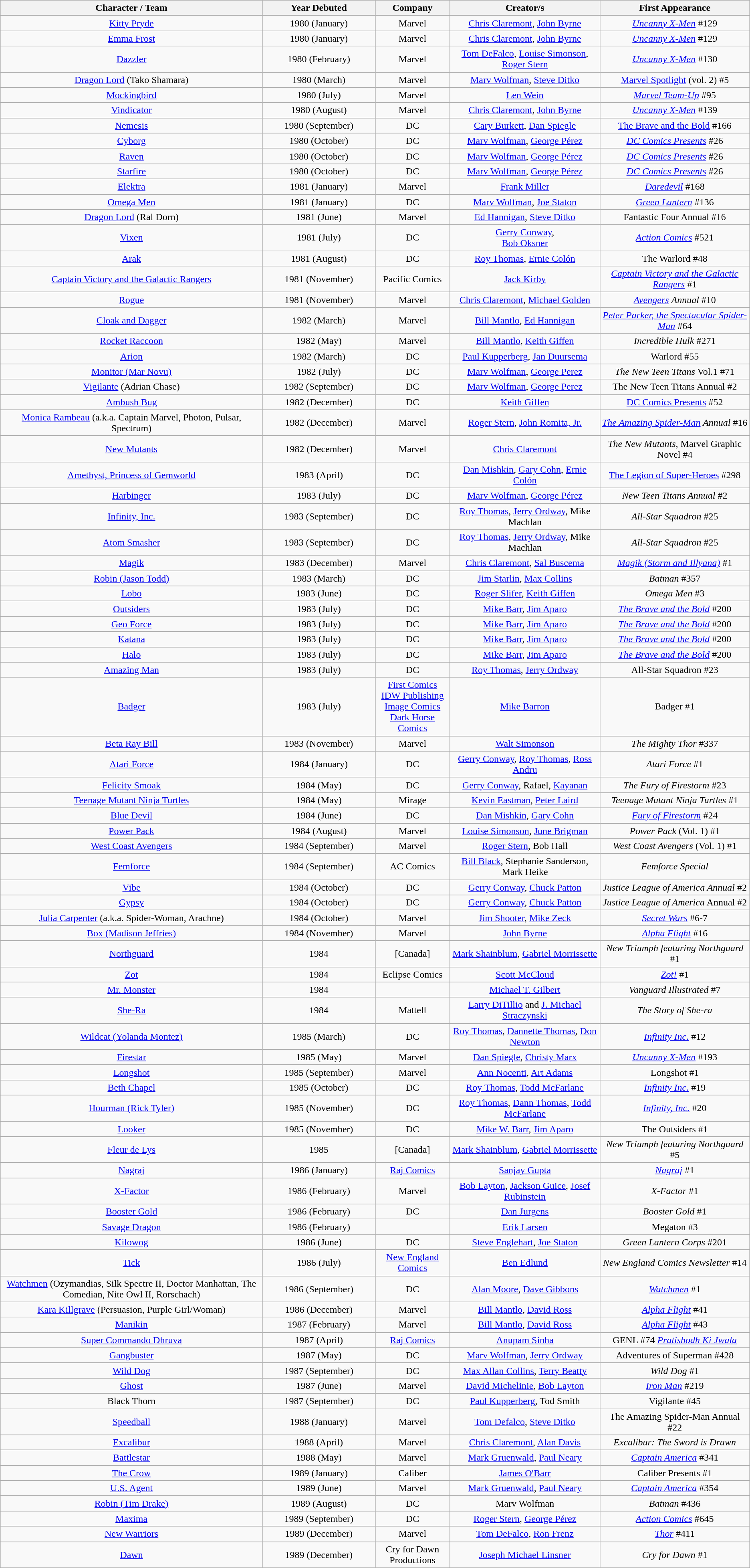<table class="wikitable sortable" style="text-align:center">
<tr>
<th style="width:35%;">Character / Team</th>
<th style="width:15%;">Year Debuted</th>
<th style="width:10%;">Company</th>
<th style="width:20%;">Creator/s</th>
<th style="width:20%;">First Appearance</th>
</tr>
<tr>
<td><a href='#'>Kitty Pryde</a></td>
<td>1980 (January)</td>
<td>Marvel</td>
<td><a href='#'>Chris Claremont</a>, <a href='#'>John Byrne</a></td>
<td><em><a href='#'>Uncanny X-Men</a></em> #129</td>
</tr>
<tr>
<td><a href='#'>Emma Frost</a></td>
<td>1980 (January)</td>
<td>Marvel</td>
<td><a href='#'>Chris Claremont</a>, <a href='#'>John Byrne</a></td>
<td><em><a href='#'>Uncanny X-Men</a></em> #129</td>
</tr>
<tr>
<td><a href='#'>Dazzler</a></td>
<td>1980 (February)</td>
<td>Marvel</td>
<td><a href='#'>Tom DeFalco</a>, <a href='#'>Louise Simonson</a>, <a href='#'>Roger Stern</a></td>
<td><em><a href='#'>Uncanny X-Men</a></em> #130</td>
</tr>
<tr>
<td><a href='#'>Dragon Lord</a> (Tako Shamara)</td>
<td>1980 (March)</td>
<td>Marvel</td>
<td><a href='#'>Marv Wolfman</a>, <a href='#'>Steve Ditko</a></td>
<td><a href='#'>Marvel Spotlight</a> (vol. 2) #5</td>
</tr>
<tr>
<td><a href='#'>Mockingbird</a></td>
<td>1980 (July)</td>
<td>Marvel</td>
<td><a href='#'>Len Wein</a></td>
<td><em><a href='#'>Marvel Team-Up</a></em> #95</td>
</tr>
<tr>
<td><a href='#'>Vindicator</a></td>
<td>1980 (August)</td>
<td>Marvel</td>
<td><a href='#'>Chris Claremont</a>, <a href='#'>John Byrne</a></td>
<td><em><a href='#'>Uncanny X-Men</a></em> #139</td>
</tr>
<tr>
<td><a href='#'>Nemesis</a></td>
<td>1980 (September)</td>
<td>DC</td>
<td><a href='#'>Cary Burkett</a>, <a href='#'>Dan Spiegle</a></td>
<td><a href='#'>The Brave and the Bold</a> #166</td>
</tr>
<tr>
<td><a href='#'>Cyborg</a></td>
<td>1980 (October)</td>
<td>DC</td>
<td><a href='#'>Marv Wolfman</a>, <a href='#'>George Pérez</a></td>
<td><em><a href='#'>DC Comics Presents</a></em> #26</td>
</tr>
<tr>
<td><a href='#'>Raven</a></td>
<td>1980 (October)</td>
<td>DC</td>
<td><a href='#'>Marv Wolfman</a>, <a href='#'>George Pérez</a></td>
<td><em><a href='#'>DC Comics Presents</a></em> #26</td>
</tr>
<tr>
<td><a href='#'>Starfire</a></td>
<td>1980 (October)</td>
<td>DC</td>
<td><a href='#'>Marv Wolfman</a>, <a href='#'>George Pérez</a></td>
<td><em><a href='#'>DC Comics Presents</a></em> #26</td>
</tr>
<tr>
<td><a href='#'>Elektra</a></td>
<td>1981 (January)</td>
<td>Marvel</td>
<td><a href='#'>Frank Miller</a></td>
<td><em><a href='#'>Daredevil</a></em> #168</td>
</tr>
<tr>
<td><a href='#'>Omega Men</a></td>
<td>1981 (January)</td>
<td>DC</td>
<td><a href='#'>Marv Wolfman</a>, <a href='#'>Joe Staton</a></td>
<td><em><a href='#'>Green Lantern</a></em> #136</td>
</tr>
<tr>
<td><a href='#'>Dragon Lord</a> (Ral Dorn)</td>
<td>1981 (June)</td>
<td>Marvel</td>
<td><a href='#'>Ed Hannigan</a>, <a href='#'>Steve Ditko</a></td>
<td>Fantastic Four Annual #16</td>
</tr>
<tr>
<td><a href='#'>Vixen</a></td>
<td>1981 (July)</td>
<td>DC</td>
<td><a href='#'>Gerry Conway</a>,<br><a href='#'>Bob Oksner</a></td>
<td><em><a href='#'>Action Comics</a></em> #521</td>
</tr>
<tr>
<td><a href='#'>Arak</a></td>
<td>1981 (August)</td>
<td>DC</td>
<td><a href='#'>Roy Thomas</a>, <a href='#'>Ernie Colón</a></td>
<td>The Warlord #48</td>
</tr>
<tr>
<td><a href='#'>Captain Victory and the Galactic Rangers</a></td>
<td>1981 (November)</td>
<td>Pacific Comics</td>
<td><a href='#'>Jack Kirby</a></td>
<td><em><a href='#'>Captain Victory and the Galactic Rangers</a></em> #1</td>
</tr>
<tr>
<td><a href='#'>Rogue</a></td>
<td>1981 (November)</td>
<td>Marvel</td>
<td><a href='#'>Chris Claremont</a>, <a href='#'>Michael Golden</a></td>
<td><em><a href='#'>Avengers</a></em> <em>Annual</em> #10</td>
</tr>
<tr>
<td><a href='#'>Cloak and Dagger</a></td>
<td>1982 (March)</td>
<td>Marvel</td>
<td><a href='#'>Bill Mantlo</a>, <a href='#'>Ed Hannigan</a></td>
<td><em><a href='#'>Peter Parker, the Spectacular Spider-Man</a></em> #64</td>
</tr>
<tr>
<td><a href='#'>Rocket Raccoon</a></td>
<td>1982 (May)</td>
<td>Marvel</td>
<td><a href='#'>Bill Mantlo</a>, <a href='#'>Keith Giffen</a></td>
<td><em>Incredible Hulk</em> #271</td>
</tr>
<tr>
<td><a href='#'>Arion</a></td>
<td>1982 (March)</td>
<td>DC</td>
<td><a href='#'>Paul Kupperberg</a>, <a href='#'>Jan Duursema</a></td>
<td>Warlord #55</td>
</tr>
<tr>
<td><a href='#'>Monitor (Mar Novu)</a></td>
<td>1982 (July)</td>
<td>DC</td>
<td><a href='#'>Marv Wolfman</a>, <a href='#'>George Perez</a></td>
<td><em>The New Teen Titans</em> Vol.1 #71</td>
</tr>
<tr>
<td><a href='#'>Vigilante</a> (Adrian Chase)</td>
<td>1982 (September)</td>
<td>DC</td>
<td><a href='#'>Marv Wolfman</a>, <a href='#'>George Perez</a></td>
<td>The New Teen Titans Annual #2</td>
</tr>
<tr>
<td><a href='#'>Ambush Bug</a></td>
<td>1982 (December)</td>
<td>DC</td>
<td><a href='#'>Keith Giffen</a></td>
<td><a href='#'>DC Comics Presents</a> #52</td>
</tr>
<tr>
<td><a href='#'>Monica Rambeau</a> (a.k.a. Captain Marvel, Photon, Pulsar, Spectrum)</td>
<td>1982 (December)</td>
<td>Marvel</td>
<td><a href='#'>Roger Stern</a>, <a href='#'>John Romita, Jr.</a></td>
<td><em><a href='#'>The Amazing Spider-Man</a> Annual</em> #16</td>
</tr>
<tr>
<td><a href='#'>New Mutants</a></td>
<td>1982 (December)</td>
<td>Marvel</td>
<td><a href='#'>Chris Claremont</a></td>
<td><em>The New Mutants,</em> Marvel Graphic Novel #4</td>
</tr>
<tr>
<td><a href='#'>Amethyst, Princess of Gemworld</a></td>
<td>1983 (April)</td>
<td>DC</td>
<td><a href='#'>Dan Mishkin</a>, <a href='#'>Gary Cohn</a>, <a href='#'>Ernie Colón</a></td>
<td><a href='#'>The Legion of Super-Heroes</a> #298</td>
</tr>
<tr>
<td><a href='#'>Harbinger</a></td>
<td>1983 (July)</td>
<td>DC</td>
<td><a href='#'>Marv Wolfman</a>, <a href='#'>George Pérez</a></td>
<td><em>New Teen Titans Annual</em> #2</td>
</tr>
<tr>
<td><a href='#'>Infinity, Inc.</a></td>
<td>1983 (September)</td>
<td>DC</td>
<td><a href='#'>Roy Thomas</a>, <a href='#'>Jerry Ordway</a>, Mike Machlan</td>
<td><em>All-Star Squadron</em> #25</td>
</tr>
<tr>
<td><a href='#'>Atom Smasher</a></td>
<td>1983 (September)</td>
<td>DC</td>
<td><a href='#'>Roy Thomas</a>, <a href='#'>Jerry Ordway</a>, Mike Machlan</td>
<td><em>All-Star Squadron</em> #25</td>
</tr>
<tr>
<td><a href='#'>Magik</a></td>
<td>1983 (December)</td>
<td>Marvel</td>
<td><a href='#'>Chris Claremont</a>, <a href='#'>Sal Buscema</a></td>
<td><em><a href='#'>Magik (Storm and Illyana)</a></em> #1</td>
</tr>
<tr>
<td><a href='#'>Robin (Jason Todd)</a></td>
<td>1983 (March)</td>
<td>DC</td>
<td><a href='#'>Jim Starlin</a>, <a href='#'>Max Collins</a></td>
<td><em>Batman</em> #357</td>
</tr>
<tr>
<td><a href='#'>Lobo</a></td>
<td>1983 (June)</td>
<td>DC</td>
<td><a href='#'>Roger Slifer</a>, <a href='#'>Keith Giffen</a></td>
<td><em>Omega Men</em> #3</td>
</tr>
<tr>
<td><a href='#'>Outsiders</a></td>
<td>1983 (July)</td>
<td>DC</td>
<td><a href='#'>Mike Barr</a>, <a href='#'>Jim Aparo</a></td>
<td><em><a href='#'>The Brave and the Bold</a></em> #200</td>
</tr>
<tr>
<td><a href='#'>Geo Force</a></td>
<td>1983 (July)</td>
<td>DC</td>
<td><a href='#'>Mike Barr</a>, <a href='#'>Jim Aparo</a></td>
<td><em><a href='#'>The Brave and the Bold</a></em> #200</td>
</tr>
<tr>
<td><a href='#'>Katana</a></td>
<td>1983 (July)</td>
<td>DC</td>
<td><a href='#'>Mike Barr</a>, <a href='#'>Jim Aparo</a></td>
<td><em><a href='#'>The Brave and the Bold</a></em> #200</td>
</tr>
<tr>
<td><a href='#'>Halo</a></td>
<td>1983 (July)</td>
<td>DC</td>
<td><a href='#'>Mike Barr</a>, <a href='#'>Jim Aparo</a></td>
<td><em><a href='#'>The Brave and the Bold</a></em> #200</td>
</tr>
<tr>
<td><a href='#'>Amazing Man</a></td>
<td>1983 (July)</td>
<td>DC</td>
<td><a href='#'>Roy Thomas</a>, <a href='#'>Jerry Ordway</a></td>
<td>All-Star Squadron #23</td>
</tr>
<tr>
<td><a href='#'>Badger</a></td>
<td>1983 (July)</td>
<td><a href='#'>First Comics</a><br><a href='#'>IDW Publishing</a>
<a href='#'>Image Comics</a>
<a href='#'>Dark Horse Comics</a></td>
<td><a href='#'>Mike Barron</a></td>
<td>Badger #1</td>
</tr>
<tr>
<td><a href='#'>Beta Ray Bill</a></td>
<td>1983 (November)</td>
<td>Marvel</td>
<td><a href='#'>Walt Simonson</a></td>
<td><em>The Mighty Thor</em> #337</td>
</tr>
<tr>
<td><a href='#'>Atari Force</a></td>
<td>1984 (January)</td>
<td>DC</td>
<td><a href='#'>Gerry Conway</a>, <a href='#'>Roy Thomas</a>, <a href='#'>Ross Andru</a></td>
<td><em>Atari Force</em> #1</td>
</tr>
<tr>
<td><a href='#'>Felicity Smoak</a></td>
<td>1984 (May)</td>
<td>DC</td>
<td><a href='#'>Gerry Conway</a>, Rafael, <a href='#'>Kayanan</a></td>
<td><em>The Fury of Firestorm</em> #23</td>
</tr>
<tr>
<td><a href='#'>Teenage Mutant Ninja Turtles</a></td>
<td>1984 (May)</td>
<td>Mirage</td>
<td><a href='#'>Kevin Eastman</a>, <a href='#'>Peter Laird</a></td>
<td><em>Teenage Mutant Ninja Turtles</em> #1</td>
</tr>
<tr>
<td><a href='#'>Blue Devil</a></td>
<td>1984 (June)</td>
<td>DC</td>
<td><a href='#'>Dan Mishkin</a>, <a href='#'>Gary Cohn</a></td>
<td><em><a href='#'>Fury of Firestorm</a></em> #24</td>
</tr>
<tr>
<td><a href='#'>Power Pack</a></td>
<td>1984 (August)</td>
<td>Marvel</td>
<td><a href='#'>Louise Simonson</a>, <a href='#'>June Brigman</a></td>
<td><em>Power Pack</em> (Vol. 1) #1</td>
</tr>
<tr>
<td><a href='#'>West Coast Avengers</a></td>
<td>1984 (September)</td>
<td>Marvel</td>
<td><a href='#'>Roger Stern</a>, Bob Hall</td>
<td><em>West Coast Avengers</em> (Vol. 1) #1</td>
</tr>
<tr>
<td><a href='#'>Femforce</a></td>
<td>1984 (September)</td>
<td>AC Comics</td>
<td><a href='#'>Bill Black</a>, Stephanie Sanderson, Mark Heike</td>
<td><em>Femforce Special</em></td>
</tr>
<tr>
<td><a href='#'>Vibe</a></td>
<td>1984 (October)</td>
<td>DC</td>
<td><a href='#'>Gerry Conway</a>, <a href='#'>Chuck Patton</a></td>
<td><em>Justice League of America Annual</em> #2</td>
</tr>
<tr>
<td><a href='#'>Gypsy</a></td>
<td>1984 (October)</td>
<td>DC</td>
<td><a href='#'>Gerry Conway</a>, <a href='#'>Chuck Patton</a></td>
<td><em>Justice League of America</em> Annual #2</td>
</tr>
<tr>
<td><a href='#'>Julia Carpenter</a> (a.k.a. Spider-Woman, Arachne)</td>
<td>1984 (October)</td>
<td>Marvel</td>
<td><a href='#'>Jim Shooter</a>, <a href='#'>Mike Zeck</a></td>
<td><em><a href='#'>Secret Wars</a></em> #6-7</td>
</tr>
<tr>
<td><a href='#'>Box (Madison Jeffries)</a></td>
<td>1984 (November)</td>
<td>Marvel</td>
<td><a href='#'>John Byrne</a></td>
<td><em><a href='#'>Alpha Flight</a></em> #16</td>
</tr>
<tr>
<td><a href='#'>Northguard</a></td>
<td>1984</td>
<td>[Canada]</td>
<td><a href='#'>Mark Shainblum</a>, <a href='#'>Gabriel Morrissette</a></td>
<td><em>New Triumph featuring Northguard</em> #1</td>
</tr>
<tr>
<td><a href='#'>Zot</a></td>
<td>1984</td>
<td>Eclipse Comics</td>
<td><a href='#'>Scott McCloud</a></td>
<td><em><a href='#'>Zot!</a></em> #1</td>
</tr>
<tr>
<td><a href='#'>Mr. Monster</a></td>
<td>1984</td>
<td></td>
<td><a href='#'>Michael T. Gilbert</a></td>
<td><em>Vanguard Illustrated </em> #7</td>
</tr>
<tr>
<td><a href='#'>She-Ra</a></td>
<td>1984</td>
<td>Mattell</td>
<td><a href='#'>Larry DiTillio</a> and <a href='#'>J. Michael Straczynski</a></td>
<td><em>The Story of She-ra</em></td>
</tr>
<tr>
<td><a href='#'>Wildcat (Yolanda Montez)</a></td>
<td>1985 (March)</td>
<td>DC</td>
<td><a href='#'>Roy Thomas</a>, <a href='#'>Dannette Thomas</a>, <a href='#'>Don Newton</a></td>
<td><em><a href='#'>Infinity Inc.</a></em> #12</td>
</tr>
<tr>
<td><a href='#'>Firestar</a></td>
<td>1985 (May)</td>
<td>Marvel</td>
<td><a href='#'>Dan Spiegle</a>, <a href='#'>Christy Marx</a></td>
<td><em><a href='#'>Uncanny X-Men</a></em> #193</td>
</tr>
<tr>
<td><a href='#'>Longshot</a></td>
<td>1985 (September)</td>
<td>Marvel</td>
<td><a href='#'>Ann Nocenti</a>, <a href='#'>Art Adams</a></td>
<td>Longshot #1</td>
</tr>
<tr>
<td><a href='#'>Beth Chapel</a></td>
<td>1985 (October)</td>
<td>DC</td>
<td><a href='#'>Roy Thomas</a>, <a href='#'>Todd McFarlane</a></td>
<td><em><a href='#'>Infinity Inc.</a></em> #19</td>
</tr>
<tr>
<td><a href='#'>Hourman (Rick Tyler)</a></td>
<td>1985 (November)</td>
<td>DC</td>
<td><a href='#'>Roy Thomas</a>, <a href='#'>Dann Thomas</a>, <a href='#'>Todd McFarlane</a></td>
<td><em><a href='#'>Infinity, Inc.</a></em> #20</td>
</tr>
<tr>
<td><a href='#'>Looker</a></td>
<td>1985 (November)</td>
<td>DC</td>
<td><a href='#'>Mike W. Barr</a>, <a href='#'>Jim Aparo</a></td>
<td>The Outsiders #1</td>
</tr>
<tr>
<td><a href='#'>Fleur de Lys</a></td>
<td>1985</td>
<td>[Canada]</td>
<td><a href='#'>Mark Shainblum</a>, <a href='#'>Gabriel Morrissette</a></td>
<td><em>New Triumph featuring Northguard</em> #5</td>
</tr>
<tr>
<td><a href='#'>Nagraj</a></td>
<td>1986 (January)</td>
<td><a href='#'>Raj Comics</a></td>
<td><a href='#'>Sanjay Gupta</a></td>
<td><em><a href='#'>Nagraj</a></em> #1</td>
</tr>
<tr>
<td><a href='#'>X-Factor</a></td>
<td>1986 (February)</td>
<td>Marvel</td>
<td><a href='#'>Bob Layton</a>, <a href='#'>Jackson Guice</a>, <a href='#'>Josef Rubinstein</a></td>
<td><em>X-Factor</em> #1</td>
</tr>
<tr>
<td><a href='#'>Booster Gold</a></td>
<td>1986 (February)</td>
<td>DC</td>
<td><a href='#'>Dan Jurgens</a></td>
<td><em>Booster Gold</em> #1</td>
</tr>
<tr>
<td><a href='#'>Savage Dragon</a></td>
<td>1986 (February)</td>
<td></td>
<td><a href='#'>Erik Larsen</a></td>
<td>Megaton #3</td>
</tr>
<tr>
<td><a href='#'>Kilowog</a></td>
<td>1986 (June)</td>
<td>DC</td>
<td><a href='#'>Steve Englehart</a>, <a href='#'>Joe Staton</a></td>
<td><em>Green Lantern Corps</em> #201</td>
</tr>
<tr>
<td><a href='#'>Tick</a></td>
<td>1986 (July)</td>
<td><a href='#'>New England Comics</a></td>
<td><a href='#'>Ben Edlund</a></td>
<td><em>New England Comics Newsletter</em> #14</td>
</tr>
<tr>
<td><a href='#'>Watchmen</a> (Ozymandias, Silk Spectre II, Doctor Manhattan, The Comedian, Nite Owl II, Rorschach)</td>
<td>1986 (September)</td>
<td>DC</td>
<td><a href='#'>Alan Moore</a>, <a href='#'>Dave Gibbons</a></td>
<td><em><a href='#'>Watchmen</a></em> #1</td>
</tr>
<tr>
<td><a href='#'>Kara Killgrave</a> (Persuasion, Purple Girl/Woman)</td>
<td>1986 (December)</td>
<td>Marvel</td>
<td><a href='#'>Bill Mantlo</a>, <a href='#'>David Ross</a></td>
<td><em><a href='#'>Alpha Flight</a></em> #41</td>
</tr>
<tr>
<td><a href='#'>Manikin</a></td>
<td>1987 (February)</td>
<td>Marvel</td>
<td><a href='#'>Bill Mantlo</a>, <a href='#'>David Ross</a></td>
<td><em><a href='#'>Alpha Flight</a></em> #43</td>
</tr>
<tr>
<td><a href='#'>Super Commando Dhruva</a></td>
<td>1987 (April)</td>
<td><a href='#'>Raj Comics</a></td>
<td><a href='#'>Anupam Sinha</a></td>
<td>GENL #74 <em><a href='#'>Pratishodh Ki Jwala</a></em></td>
</tr>
<tr>
<td><a href='#'>Gangbuster</a></td>
<td>1987 (May)</td>
<td>DC</td>
<td><a href='#'>Marv Wolfman</a>, <a href='#'>Jerry Ordway</a></td>
<td>Adventures of Superman #428</td>
</tr>
<tr>
<td><a href='#'>Wild Dog</a></td>
<td>1987 (September)</td>
<td>DC</td>
<td><a href='#'>Max Allan Collins</a>, <a href='#'>Terry Beatty</a></td>
<td><em>Wild Dog</em> #1</td>
</tr>
<tr>
<td><a href='#'>Ghost</a></td>
<td>1987 (June)</td>
<td>Marvel</td>
<td><a href='#'>David Michelinie</a>, <a href='#'>Bob Layton</a></td>
<td><em><a href='#'>Iron Man</a></em> #219</td>
</tr>
<tr>
<td>Black Thorn</td>
<td>1987 (September)</td>
<td>DC</td>
<td><a href='#'>Paul Kupperberg</a>, Tod Smith</td>
<td>Vigilante #45</td>
</tr>
<tr>
<td><a href='#'>Speedball</a></td>
<td>1988 (January)</td>
<td>Marvel</td>
<td><a href='#'>Tom Defalco</a>, <a href='#'>Steve Ditko</a></td>
<td>The Amazing Spider-Man Annual #22</td>
</tr>
<tr>
<td><a href='#'>Excalibur</a></td>
<td>1988 (April)</td>
<td>Marvel</td>
<td><a href='#'>Chris Claremont</a>, <a href='#'>Alan Davis</a></td>
<td><em>Excalibur: The Sword is Drawn</em></td>
</tr>
<tr>
<td><a href='#'>Battlestar</a></td>
<td>1988 (May)</td>
<td>Marvel</td>
<td><a href='#'>Mark Gruenwald</a>, <a href='#'>Paul Neary</a></td>
<td><em><a href='#'>Captain America</a></em> #341</td>
</tr>
<tr>
<td><a href='#'>The Crow</a></td>
<td>1989 (January)</td>
<td>Caliber</td>
<td><a href='#'>James O'Barr</a></td>
<td>Caliber Presents #1</td>
</tr>
<tr>
<td><a href='#'>U.S. Agent</a></td>
<td>1989 (June)</td>
<td>Marvel</td>
<td><a href='#'>Mark Gruenwald</a>, <a href='#'>Paul Neary</a></td>
<td><em><a href='#'>Captain America</a></em> #354</td>
</tr>
<tr>
<td><a href='#'>Robin (Tim Drake)</a></td>
<td>1989 (August)</td>
<td>DC</td>
<td>Marv Wolfman</td>
<td><em>Batman</em> #436</td>
</tr>
<tr>
<td><a href='#'>Maxima</a></td>
<td>1989 (September)</td>
<td>DC</td>
<td><a href='#'>Roger Stern</a>, <a href='#'>George Pérez</a></td>
<td><em><a href='#'>Action Comics</a></em> #645</td>
</tr>
<tr>
<td><a href='#'>New Warriors</a></td>
<td>1989 (December)</td>
<td>Marvel</td>
<td><a href='#'>Tom DeFalco</a>, <a href='#'>Ron Frenz</a></td>
<td><em><a href='#'>Thor</a></em> #411</td>
</tr>
<tr>
<td><a href='#'>Dawn</a></td>
<td>1989 (December)</td>
<td>Cry for Dawn Productions</td>
<td><a href='#'>Joseph Michael Linsner</a></td>
<td><em>Cry for Dawn</em> #1</td>
</tr>
</table>
